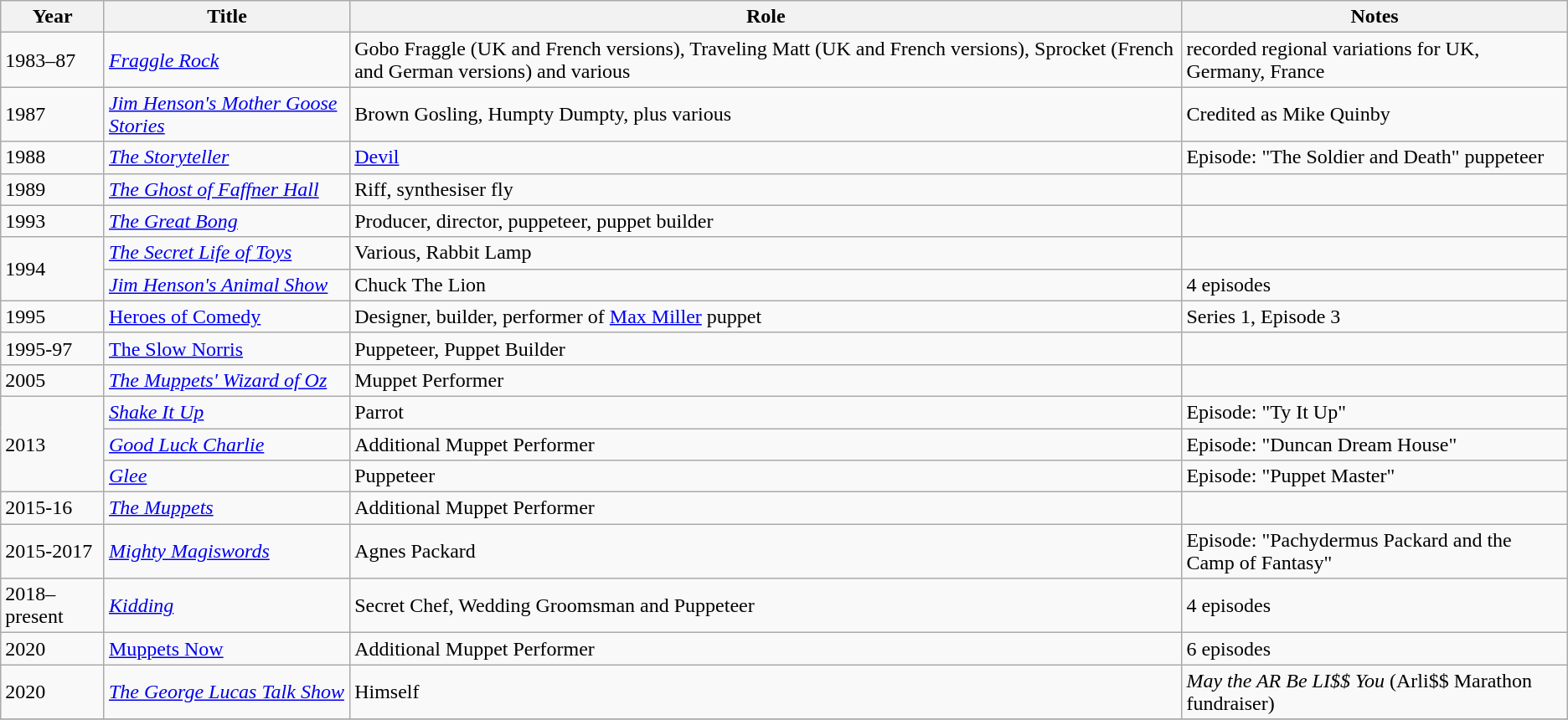<table class="wikitable">
<tr>
<th>Year</th>
<th>Title</th>
<th>Role</th>
<th>Notes</th>
</tr>
<tr>
<td>1983–87</td>
<td><em><a href='#'>Fraggle Rock</a></em></td>
<td>Gobo Fraggle (UK and French versions), Traveling Matt (UK and French versions), Sprocket (French and German versions) and various</td>
<td>recorded regional variations for UK, Germany, France</td>
</tr>
<tr>
<td>1987</td>
<td><em><a href='#'>Jim Henson's Mother Goose Stories</a></em></td>
<td>Brown Gosling, Humpty Dumpty, plus various</td>
<td>Credited as Mike Quinby</td>
</tr>
<tr>
<td>1988</td>
<td><em><a href='#'>The Storyteller</a></em></td>
<td><a href='#'>Devil</a></td>
<td>Episode: "The Soldier and Death" puppeteer</td>
</tr>
<tr>
<td>1989</td>
<td><em><a href='#'>The Ghost of Faffner Hall</a></em></td>
<td>Riff, synthesiser fly</td>
<td></td>
</tr>
<tr>
<td>1993</td>
<td><em><a href='#'>The Great Bong</a></em></td>
<td>Producer, director, puppeteer, puppet builder</td>
<td></td>
</tr>
<tr>
<td rowspan="2">1994</td>
<td><em><a href='#'>The Secret Life of Toys</a></em></td>
<td>Various, Rabbit Lamp</td>
<td></td>
</tr>
<tr>
<td><em><a href='#'>Jim Henson's Animal Show</a></em></td>
<td>Chuck The Lion</td>
<td>4 episodes</td>
</tr>
<tr>
<td>1995</td>
<td><a href='#'>Heroes of Comedy</a></td>
<td>Designer, builder, performer of <a href='#'>Max Miller</a> puppet</td>
<td>Series 1, Episode 3</td>
</tr>
<tr>
<td>1995-97</td>
<td><a href='#'>The Slow Norris</a></td>
<td>Puppeteer, Puppet Builder</td>
<td></td>
</tr>
<tr>
<td>2005</td>
<td><em><a href='#'>The Muppets' Wizard of Oz</a></em></td>
<td>Muppet Performer</td>
<td></td>
</tr>
<tr>
<td rowspan="3">2013</td>
<td><em><a href='#'>Shake It Up</a></em></td>
<td>Parrot</td>
<td>Episode: "Ty It Up"</td>
</tr>
<tr>
<td><em><a href='#'>Good Luck Charlie</a></em></td>
<td>Additional Muppet Performer</td>
<td>Episode: "Duncan Dream House"</td>
</tr>
<tr>
<td><em><a href='#'>Glee</a></em></td>
<td>Puppeteer</td>
<td>Episode: "Puppet Master"</td>
</tr>
<tr>
<td>2015-16</td>
<td><em><a href='#'>The Muppets</a></em></td>
<td>Additional Muppet Performer</td>
<td 12 episodes></td>
</tr>
<tr>
<td>2015-2017</td>
<td><em><a href='#'>Mighty Magiswords</a></em></td>
<td>Agnes Packard</td>
<td>Episode: "Pachydermus Packard and the Camp of Fantasy"</td>
</tr>
<tr>
<td>2018–present</td>
<td><em><a href='#'>Kidding</a></em></td>
<td>Secret Chef, Wedding Groomsman and Puppeteer</td>
<td>4 episodes</td>
</tr>
<tr>
<td>2020</td>
<td><a href='#'>Muppets Now</a></td>
<td>Additional Muppet Performer</td>
<td>6 episodes</td>
</tr>
<tr>
<td>2020</td>
<td><em><a href='#'>The George Lucas Talk Show</a></em></td>
<td>Himself</td>
<td><em>May the AR Be LI$$ You</em> (Arli$$ Marathon fundraiser)</td>
</tr>
<tr>
</tr>
</table>
